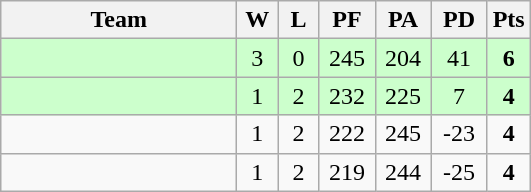<table class="wikitable" style="text-align:center;">
<tr>
<th width=150>Team</th>
<th width=20>W</th>
<th width=20>L</th>
<th width=30>PF</th>
<th width=30>PA</th>
<th width=30>PD</th>
<th width=20>Pts</th>
</tr>
<tr bgcolor="#ccffcc">
<td align="left"></td>
<td>3</td>
<td>0</td>
<td>245</td>
<td>204</td>
<td>41</td>
<td><strong>6</strong></td>
</tr>
<tr bgcolor="#ccffcc">
<td align="left"></td>
<td>1</td>
<td>2</td>
<td>232</td>
<td>225</td>
<td>7</td>
<td><strong>4</strong></td>
</tr>
<tr>
<td align="left"></td>
<td>1</td>
<td>2</td>
<td>222</td>
<td>245</td>
<td>-23</td>
<td><strong>4</strong></td>
</tr>
<tr>
<td align="left"></td>
<td>1</td>
<td>2</td>
<td>219</td>
<td>244</td>
<td>-25</td>
<td><strong>4</strong></td>
</tr>
</table>
